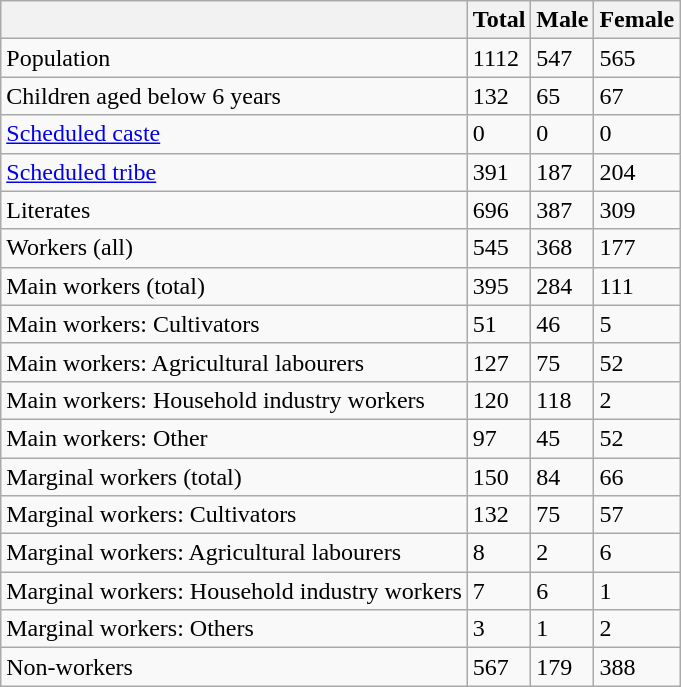<table class="wikitable sortable">
<tr>
<th></th>
<th>Total</th>
<th>Male</th>
<th>Female</th>
</tr>
<tr>
<td>Population</td>
<td>1112</td>
<td>547</td>
<td>565</td>
</tr>
<tr>
<td>Children aged below 6 years</td>
<td>132</td>
<td>65</td>
<td>67</td>
</tr>
<tr>
<td><a href='#'>Scheduled caste</a></td>
<td>0</td>
<td>0</td>
<td>0</td>
</tr>
<tr>
<td><a href='#'>Scheduled tribe</a></td>
<td>391</td>
<td>187</td>
<td>204</td>
</tr>
<tr>
<td>Literates</td>
<td>696</td>
<td>387</td>
<td>309</td>
</tr>
<tr>
<td>Workers (all)</td>
<td>545</td>
<td>368</td>
<td>177</td>
</tr>
<tr>
<td>Main workers (total)</td>
<td>395</td>
<td>284</td>
<td>111</td>
</tr>
<tr>
<td>Main workers: Cultivators</td>
<td>51</td>
<td>46</td>
<td>5</td>
</tr>
<tr>
<td>Main workers: Agricultural labourers</td>
<td>127</td>
<td>75</td>
<td>52</td>
</tr>
<tr>
<td>Main workers: Household industry workers</td>
<td>120</td>
<td>118</td>
<td>2</td>
</tr>
<tr>
<td>Main workers: Other</td>
<td>97</td>
<td>45</td>
<td>52</td>
</tr>
<tr>
<td>Marginal workers (total)</td>
<td>150</td>
<td>84</td>
<td>66</td>
</tr>
<tr>
<td>Marginal workers: Cultivators</td>
<td>132</td>
<td>75</td>
<td>57</td>
</tr>
<tr>
<td>Marginal workers: Agricultural labourers</td>
<td>8</td>
<td>2</td>
<td>6</td>
</tr>
<tr>
<td>Marginal workers: Household industry workers</td>
<td>7</td>
<td>6</td>
<td>1</td>
</tr>
<tr>
<td>Marginal workers: Others</td>
<td>3</td>
<td>1</td>
<td>2</td>
</tr>
<tr>
<td>Non-workers</td>
<td>567</td>
<td>179</td>
<td>388</td>
</tr>
</table>
